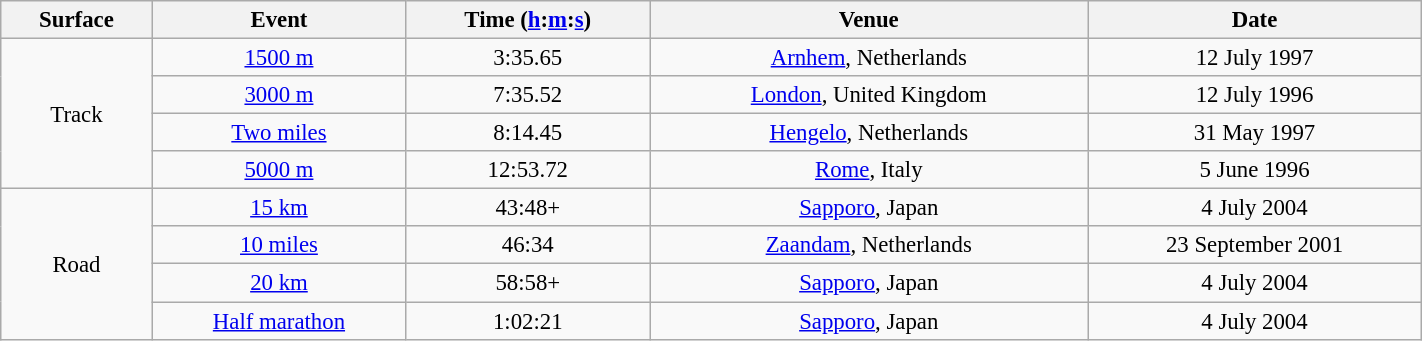<table class="wikitable" style=" text-align:center; font-size:95%;" width="75%">
<tr>
<th>Surface</th>
<th>Event</th>
<th>Time (<a href='#'>h</a>:<a href='#'>m</a>:<a href='#'>s</a>)</th>
<th>Venue</th>
<th>Date</th>
</tr>
<tr>
<td rowspan=4>Track</td>
<td><a href='#'>1500 m</a></td>
<td>3:35.65</td>
<td><a href='#'>Arnhem</a>, Netherlands</td>
<td>12 July 1997</td>
</tr>
<tr>
<td><a href='#'>3000 m</a></td>
<td>7:35.52</td>
<td><a href='#'>London</a>, United Kingdom</td>
<td>12 July 1996</td>
</tr>
<tr>
<td><a href='#'>Two miles</a></td>
<td>8:14.45</td>
<td><a href='#'>Hengelo</a>, Netherlands</td>
<td>31 May 1997</td>
</tr>
<tr>
<td><a href='#'>5000 m</a></td>
<td>12:53.72</td>
<td><a href='#'>Rome</a>, Italy</td>
<td>5 June 1996</td>
</tr>
<tr>
<td rowspan=4>Road</td>
<td><a href='#'>15 km</a></td>
<td>43:48+</td>
<td><a href='#'>Sapporo</a>, Japan</td>
<td>4 July 2004</td>
</tr>
<tr>
<td><a href='#'>10 miles</a></td>
<td>46:34</td>
<td><a href='#'>Zaandam</a>, Netherlands</td>
<td>23 September 2001</td>
</tr>
<tr>
<td><a href='#'>20 km</a></td>
<td>58:58+</td>
<td><a href='#'>Sapporo</a>, Japan</td>
<td>4 July 2004</td>
</tr>
<tr>
<td><a href='#'>Half marathon</a></td>
<td>1:02:21</td>
<td><a href='#'>Sapporo</a>, Japan</td>
<td>4 July 2004</td>
</tr>
</table>
